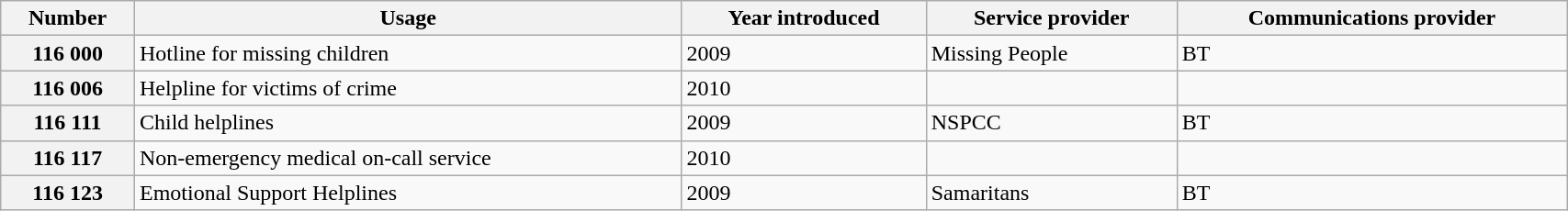<table class="wikitable" style="width: 90%; margin-left: 1.5em;">
<tr>
<th scope="row">Number</th>
<th>Usage</th>
<th>Year introduced</th>
<th>Service provider</th>
<th>Communications provider</th>
</tr>
<tr>
<th scope="row" style="font-weight: normal;"><strong>116 000</strong></th>
<td>Hotline for missing children</td>
<td>2009</td>
<td>Missing People</td>
<td>BT</td>
</tr>
<tr>
<th scope="row" style="font-weight: normal;"><strong>116 006</strong></th>
<td>Helpline for victims of crime</td>
<td>2010</td>
<td></td>
<td></td>
</tr>
<tr>
<th scope="row" style="font-weight: normal;"><strong>116 111</strong></th>
<td>Child helplines</td>
<td>2009</td>
<td>NSPCC</td>
<td>BT</td>
</tr>
<tr>
<th scope="row" style="font-weight: normal;"><strong>116 117</strong></th>
<td>Non-emergency medical on-call service</td>
<td>2010</td>
<td></td>
<td></td>
</tr>
<tr>
<th scope="row" style="font-weight: normal;"><strong>116 123</strong></th>
<td>Emotional Support Helplines</td>
<td>2009</td>
<td>Samaritans</td>
<td>BT</td>
</tr>
</table>
